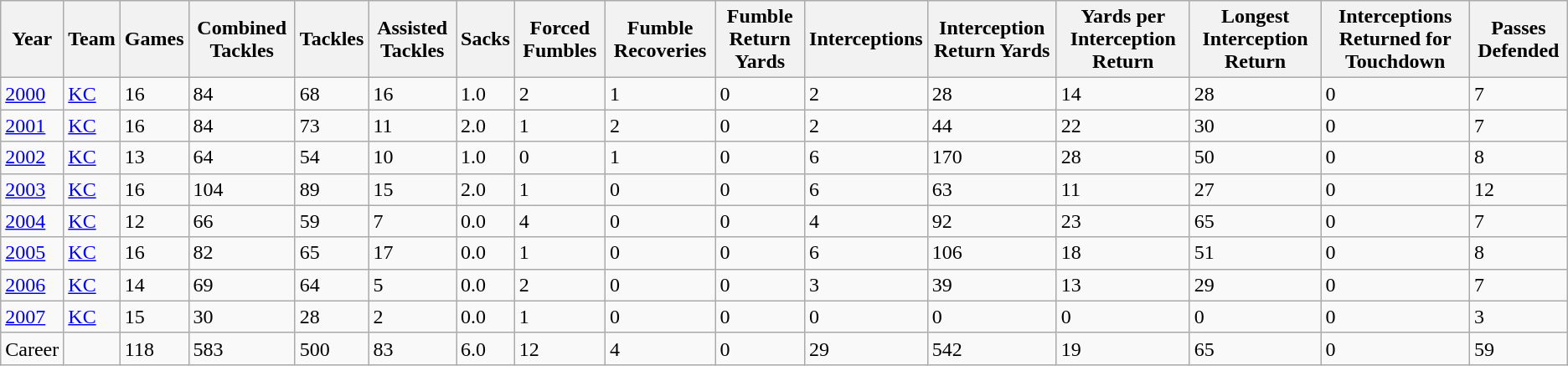<table class="wikitable">
<tr>
<th>Year</th>
<th>Team</th>
<th>Games</th>
<th>Combined Tackles</th>
<th>Tackles</th>
<th>Assisted Tackles</th>
<th>Sacks</th>
<th>Forced Fumbles</th>
<th>Fumble Recoveries</th>
<th>Fumble Return Yards</th>
<th>Interceptions</th>
<th>Interception Return Yards</th>
<th>Yards per Interception Return</th>
<th>Longest Interception Return</th>
<th>Interceptions Returned for Touchdown</th>
<th>Passes Defended</th>
</tr>
<tr>
<td><a href='#'>2000</a></td>
<td><a href='#'>KC</a></td>
<td>16</td>
<td>84</td>
<td>68</td>
<td>16</td>
<td>1.0</td>
<td>2</td>
<td>1</td>
<td>0</td>
<td>2</td>
<td>28</td>
<td>14</td>
<td>28</td>
<td>0</td>
<td>7</td>
</tr>
<tr>
<td><a href='#'>2001</a></td>
<td><a href='#'>KC</a></td>
<td>16</td>
<td>84</td>
<td>73</td>
<td>11</td>
<td>2.0</td>
<td>1</td>
<td>2</td>
<td>0</td>
<td>2</td>
<td>44</td>
<td>22</td>
<td>30</td>
<td>0</td>
<td>7</td>
</tr>
<tr>
<td><a href='#'>2002</a></td>
<td><a href='#'>KC</a></td>
<td>13</td>
<td>64</td>
<td>54</td>
<td>10</td>
<td>1.0</td>
<td>0</td>
<td>1</td>
<td>0</td>
<td>6</td>
<td>170</td>
<td>28</td>
<td>50</td>
<td>0</td>
<td>8</td>
</tr>
<tr>
<td><a href='#'>2003</a></td>
<td><a href='#'>KC</a></td>
<td>16</td>
<td>104</td>
<td>89</td>
<td>15</td>
<td>2.0</td>
<td>1</td>
<td>0</td>
<td>0</td>
<td>6</td>
<td>63</td>
<td>11</td>
<td>27</td>
<td>0</td>
<td>12</td>
</tr>
<tr>
<td><a href='#'>2004</a></td>
<td><a href='#'>KC</a></td>
<td>12</td>
<td>66</td>
<td>59</td>
<td>7</td>
<td>0.0</td>
<td>4</td>
<td>0</td>
<td>0</td>
<td>4</td>
<td>92</td>
<td>23</td>
<td>65</td>
<td>0</td>
<td>7</td>
</tr>
<tr>
<td><a href='#'>2005</a></td>
<td><a href='#'>KC</a></td>
<td>16</td>
<td>82</td>
<td>65</td>
<td>17</td>
<td>0.0</td>
<td>1</td>
<td>0</td>
<td>0</td>
<td>6</td>
<td>106</td>
<td>18</td>
<td>51</td>
<td>0</td>
<td>8</td>
</tr>
<tr>
<td><a href='#'>2006</a></td>
<td><a href='#'>KC</a></td>
<td>14</td>
<td>69</td>
<td>64</td>
<td>5</td>
<td>0.0</td>
<td>2</td>
<td>0</td>
<td>0</td>
<td>3</td>
<td>39</td>
<td>13</td>
<td>29</td>
<td>0</td>
<td>7</td>
</tr>
<tr>
<td><a href='#'>2007</a></td>
<td><a href='#'>KC</a></td>
<td>15</td>
<td>30</td>
<td>28</td>
<td>2</td>
<td>0.0</td>
<td>1</td>
<td>0</td>
<td>0</td>
<td>0</td>
<td>0</td>
<td>0</td>
<td>0</td>
<td>0</td>
<td>3</td>
</tr>
<tr>
<td>Career</td>
<td></td>
<td>118</td>
<td>583</td>
<td>500</td>
<td>83</td>
<td>6.0</td>
<td>12</td>
<td>4</td>
<td>0</td>
<td>29</td>
<td>542</td>
<td>19</td>
<td>65</td>
<td>0</td>
<td>59</td>
</tr>
</table>
